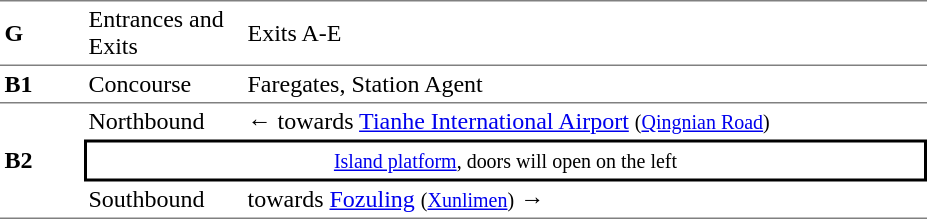<table table border=0 cellspacing=0 cellpadding=3>
<tr>
<td style="border-top:solid 1px gray;border-bottom:solid 1px gray;" width=50><strong>G</strong></td>
<td style="border-top:solid 1px gray;border-bottom:solid 1px gray;" width=100>Entrances and Exits</td>
<td style="border-top:solid 1px gray;border-bottom:solid 1px gray;" width=450>Exits A-E</td>
</tr>
<tr>
<td style="border-top:solid 0px gray;border-bottom:solid 1px gray;" width=50><strong>B1</strong></td>
<td style="border-top:solid 0px gray;border-bottom:solid 1px gray;" width=100>Concourse</td>
<td style="border-top:solid 0px gray;border-bottom:solid 1px gray;" width=450>Faregates, Station Agent</td>
</tr>
<tr>
<td style="border-bottom:solid 1px gray;" rowspan=3><strong>B2</strong></td>
<td>Northbound</td>
<td>←  towards <a href='#'>Tianhe International Airport</a> <small>(<a href='#'>Qingnian Road</a>)</small></td>
</tr>
<tr>
<td style="border-right:solid 2px black;border-left:solid 2px black;border-top:solid 2px black;border-bottom:solid 2px black;text-align:center;" colspan=2><small><a href='#'>Island platform</a>, doors will open on the left</small></td>
</tr>
<tr>
<td style="border-bottom:solid 1px gray;">Southbound</td>
<td style="border-bottom:solid 1px gray;"> towards <a href='#'>Fozuling</a> <small>(<a href='#'>Xunlimen</a>)</small> →</td>
</tr>
</table>
